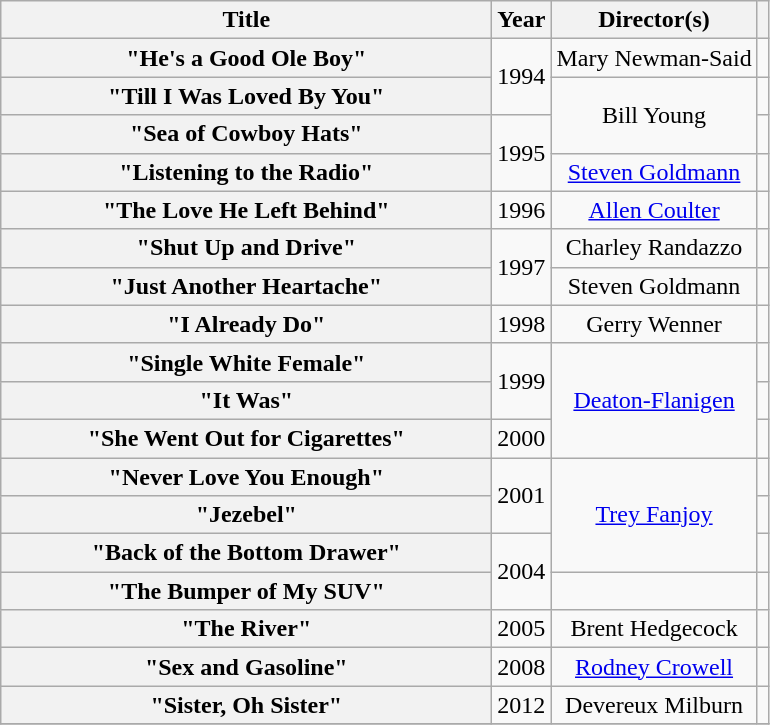<table class="wikitable plainrowheaders" style="text-align:center;">
<tr>
<th scope="col" style="width:20em;">Title</th>
<th scope="col">Year</th>
<th scope="col">Director(s)</th>
<th></th>
</tr>
<tr>
<th scope="row">"He's a Good Ole Boy"</th>
<td rowspan="2">1994</td>
<td>Mary Newman-Said</td>
<td></td>
</tr>
<tr>
<th scope="row">"Till I Was Loved By You"</th>
<td rowspan="2">Bill Young</td>
<td></td>
</tr>
<tr>
<th scope="row">"Sea of Cowboy Hats"</th>
<td rowspan="2">1995</td>
<td></td>
</tr>
<tr>
<th scope="row">"Listening to the Radio"</th>
<td><a href='#'>Steven Goldmann</a></td>
<td></td>
</tr>
<tr>
<th scope="row">"The Love He Left Behind"</th>
<td>1996</td>
<td><a href='#'>Allen Coulter</a></td>
<td></td>
</tr>
<tr>
<th scope="row">"Shut Up and Drive"</th>
<td rowspan="2">1997</td>
<td>Charley Randazzo</td>
<td></td>
</tr>
<tr>
<th scope="row">"Just Another Heartache"</th>
<td>Steven Goldmann</td>
<td></td>
</tr>
<tr>
<th scope="row">"I Already Do"</th>
<td>1998</td>
<td>Gerry Wenner</td>
<td></td>
</tr>
<tr>
<th scope="row">"Single White Female"</th>
<td rowspan="2">1999</td>
<td rowspan="3"><a href='#'>Deaton-Flanigen</a></td>
<td></td>
</tr>
<tr>
<th scope="row">"It Was"</th>
<td></td>
</tr>
<tr>
<th scope="row">"She Went Out for Cigarettes"</th>
<td>2000</td>
<td></td>
</tr>
<tr>
<th scope="row">"Never Love You Enough"</th>
<td rowspan="2">2001</td>
<td rowspan="3"><a href='#'>Trey Fanjoy</a></td>
<td></td>
</tr>
<tr>
<th scope="row">"Jezebel"</th>
<td></td>
</tr>
<tr>
<th scope="row">"Back of the Bottom Drawer"</th>
<td rowspan="2">2004</td>
<td></td>
</tr>
<tr>
<th scope="row">"The Bumper of My SUV"</th>
<td></td>
<td></td>
</tr>
<tr>
<th scope="row">"The River"</th>
<td>2005</td>
<td>Brent Hedgecock</td>
<td></td>
</tr>
<tr>
<th scope="row">"Sex and Gasoline"<br></th>
<td>2008</td>
<td><a href='#'>Rodney Crowell</a></td>
<td></td>
</tr>
<tr>
<th scope="row">"Sister, Oh Sister"<br></th>
<td>2012</td>
<td>Devereux Milburn</td>
<td></td>
</tr>
<tr>
</tr>
</table>
